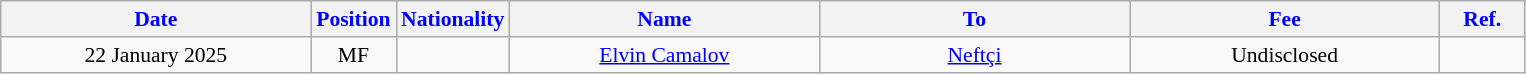<table class="wikitable"  style="text-align:center; font-size:90%; ">
<tr>
<th style="background:#white; color:blue; width:200px;">Date</th>
<th style="background:#white; color:blue; width:50px;">Position</th>
<th style="background:#white; color:blue; width:50px;">Nationality</th>
<th style="background:#white; color:blue; width:200px;">Name</th>
<th style="background:#white; color:blue; width:200px;">To</th>
<th style="background:#white; color:blue; width:200px;">Fee</th>
<th style="background:#white; color:blue; width:50px;">Ref.</th>
</tr>
<tr>
<td>22 January 2025</td>
<td>MF</td>
<td></td>
<td><a href='#'>Elvin Camalov</a></td>
<td><a href='#'>Neftçi</a></td>
<td>Undisclosed</td>
<td></td>
</tr>
</table>
